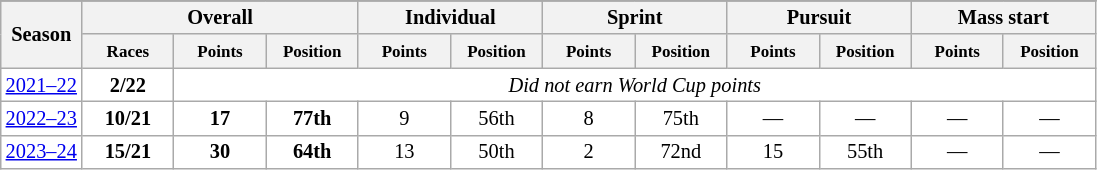<table class="wikitable" style="font-size:85%; text-align:center; border:grey solid 1px; border-collapse:collapse; background:#ffffff;">
<tr class="hintergrundfarbe5">
</tr>
<tr style="background:#efefef;">
<th colspan="1" rowspan="2" color:white; width:115px;">Season</th>
<th colspan="3" color:white; width:115px;">Overall</th>
<th colspan="2" color:white; width:115px;">Individual</th>
<th colspan="2" color:white; width:115px;">Sprint</th>
<th colspan="2" color:white; width:115px;">Pursuit</th>
<th colspan="2" color:white; width:115px;">Mass start</th>
</tr>
<tr>
<th style="width:55px;"><small>Races</small></th>
<th style="width:55px;"><small>Points</small></th>
<th style="width:55px;"><small>Position</small></th>
<th style="width:55px;"><small>Points</small></th>
<th style="width:55px;"><small>Position</small></th>
<th style="width:55px;"><small>Points</small></th>
<th style="width:55px;"><small>Position</small></th>
<th style="width:55px;"><small>Points</small></th>
<th style="width:55px;"><small>Position</small></th>
<th style="width:55px;"><small>Points</small></th>
<th style="width:55px;"><small>Position</small></th>
</tr>
<tr>
<td><a href='#'>2021–22</a></td>
<td><strong>2/22</strong></td>
<td colspan=10 rowspan=1 align=center><em>Did not earn World Cup points</em></td>
</tr>
<tr>
<td><a href='#'>2022–23</a></td>
<td><strong>10/21</strong></td>
<td><strong>17</strong></td>
<td><strong>77th</strong></td>
<td>9</td>
<td>56th</td>
<td>8</td>
<td>75th</td>
<td>—</td>
<td>—</td>
<td>—</td>
<td>—</td>
</tr>
<tr>
<td><a href='#'>2023–24</a></td>
<td><strong>15/21</strong></td>
<td><strong>30</strong></td>
<td><strong>64th</strong></td>
<td>13</td>
<td>50th</td>
<td>2</td>
<td>72nd</td>
<td>15</td>
<td>55th</td>
<td>—</td>
<td>—</td>
</tr>
</table>
